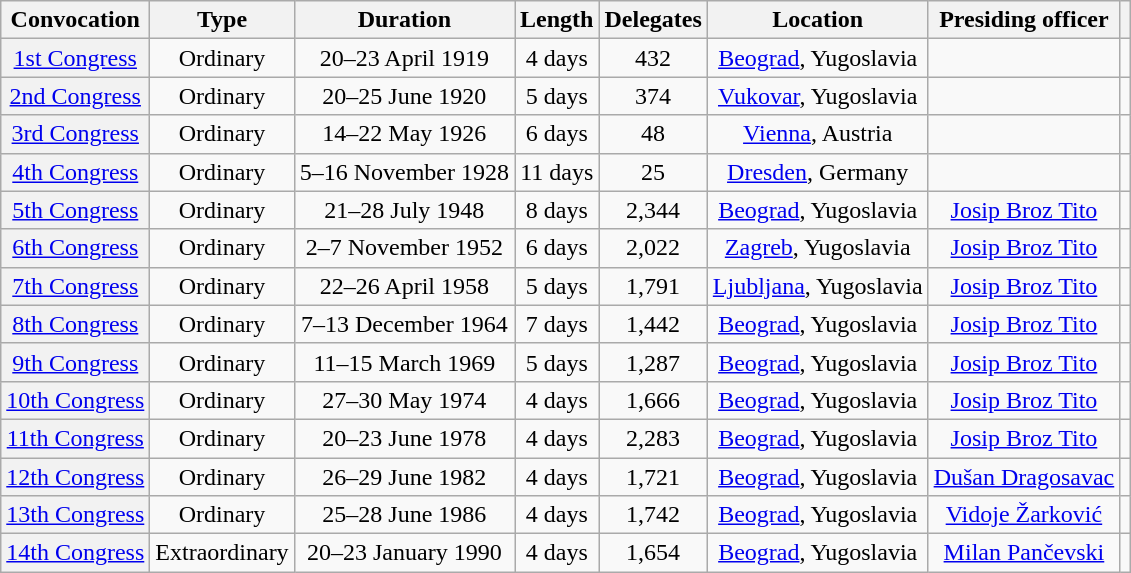<table class="wikitable sortable" style=text-align:center>
<tr>
<th scope="col">Convocation</th>
<th scope="col">Type</th>
<th scope="col" class="unsortable">Duration</th>
<th scope="col">Length</th>
<th scope="col">Delegates</th>
<th scope="col">Location</th>
<th scope="col">Presiding officer</th>
<th scope="col" class="unsortable"></th>
</tr>
<tr>
<th align="center" scope="row" style="font-weight:normal;"><a href='#'>1st Congress</a></th>
<td>Ordinary</td>
<td>20–23 April 1919</td>
<td>4 days</td>
<td>432</td>
<td><a href='#'>Beograd</a>, Yugoslavia</td>
<td></td>
<td align="center"></td>
</tr>
<tr>
<th align="center" scope="row" style="font-weight:normal;"><a href='#'>2nd Congress</a></th>
<td>Ordinary</td>
<td>20–25 June 1920</td>
<td>5 days</td>
<td>374</td>
<td><a href='#'>Vukovar</a>, Yugoslavia</td>
<td></td>
<td align="center"></td>
</tr>
<tr>
<th align="center" scope="row" style="font-weight:normal;"><a href='#'>3rd Congress</a></th>
<td>Ordinary</td>
<td>14–22 May 1926</td>
<td>6 days</td>
<td>48</td>
<td><a href='#'>Vienna</a>, Austria</td>
<td></td>
<td align="center"></td>
</tr>
<tr>
<th align="center" scope="row" style="font-weight:normal;"><a href='#'>4th Congress</a></th>
<td>Ordinary</td>
<td>5–16 November 1928</td>
<td>11 days</td>
<td>25</td>
<td><a href='#'>Dresden</a>, Germany</td>
<td></td>
<td align="center"></td>
</tr>
<tr>
<th align="center" scope="row" style="font-weight:normal;"><a href='#'>5th Congress</a></th>
<td>Ordinary</td>
<td>21–28 July 1948</td>
<td>8 days</td>
<td>2,344</td>
<td><a href='#'>Beograd</a>, Yugoslavia</td>
<td><a href='#'>Josip Broz Tito</a></td>
<td align="center"></td>
</tr>
<tr>
<th align="center" scope="row" style="font-weight:normal;"><a href='#'>6th Congress</a></th>
<td>Ordinary</td>
<td>2–7 November 1952</td>
<td>6 days</td>
<td>2,022</td>
<td><a href='#'>Zagreb</a>, Yugoslavia</td>
<td><a href='#'>Josip Broz Tito</a></td>
<td align="center"></td>
</tr>
<tr>
<th align="center" scope="row" style="font-weight:normal;"><a href='#'>7th Congress</a></th>
<td>Ordinary</td>
<td>22–26 April 1958</td>
<td>5 days</td>
<td>1,791</td>
<td><a href='#'>Ljubljana</a>, Yugoslavia</td>
<td><a href='#'>Josip Broz Tito</a></td>
<td align="center"></td>
</tr>
<tr>
<th align="center" scope="row" style="font-weight:normal;"><a href='#'>8th Congress</a></th>
<td>Ordinary</td>
<td>7–13 December 1964</td>
<td>7 days</td>
<td>1,442</td>
<td><a href='#'>Beograd</a>, Yugoslavia</td>
<td><a href='#'>Josip Broz Tito</a></td>
<td align="center"></td>
</tr>
<tr>
<th align="center" scope="row" style="font-weight:normal;"><a href='#'>9th Congress</a></th>
<td>Ordinary</td>
<td>11–15 March 1969</td>
<td>5 days</td>
<td>1,287</td>
<td><a href='#'>Beograd</a>, Yugoslavia</td>
<td><a href='#'>Josip Broz Tito</a></td>
<td align="center"></td>
</tr>
<tr>
<th align="center" scope="row" style="font-weight:normal;"><a href='#'>10th Congress</a></th>
<td>Ordinary</td>
<td>27–30 May 1974</td>
<td>4 days</td>
<td>1,666</td>
<td><a href='#'>Beograd</a>, Yugoslavia</td>
<td><a href='#'>Josip Broz Tito</a></td>
<td align="center"></td>
</tr>
<tr>
<th align="center" scope="row" style="font-weight:normal;"><a href='#'>11th Congress</a></th>
<td>Ordinary</td>
<td>20–23 June 1978</td>
<td>4 days</td>
<td>2,283</td>
<td><a href='#'>Beograd</a>, Yugoslavia</td>
<td><a href='#'>Josip Broz Tito</a></td>
<td align="center"></td>
</tr>
<tr>
<th align="center" scope="row" style="font-weight:normal;"><a href='#'>12th Congress</a></th>
<td>Ordinary</td>
<td>26–29 June 1982</td>
<td>4 days</td>
<td>1,721</td>
<td><a href='#'>Beograd</a>, Yugoslavia</td>
<td><a href='#'>Dušan Dragosavac</a></td>
<td align="center"></td>
</tr>
<tr>
<th align="center" scope="row" style="font-weight:normal;"><a href='#'>13th Congress</a></th>
<td>Ordinary</td>
<td>25–28 June 1986</td>
<td>4 days</td>
<td>1,742</td>
<td><a href='#'>Beograd</a>, Yugoslavia</td>
<td><a href='#'>Vidoje Žarković</a></td>
<td align="center"></td>
</tr>
<tr>
<th align="center" scope="row" style="font-weight:normal;"><a href='#'>14th Congress</a></th>
<td>Extraordinary</td>
<td>20–23 January 1990</td>
<td>4 days</td>
<td>1,654</td>
<td><a href='#'>Beograd</a>, Yugoslavia</td>
<td><a href='#'>Milan Pančevski</a></td>
<td align="center"></td>
</tr>
</table>
